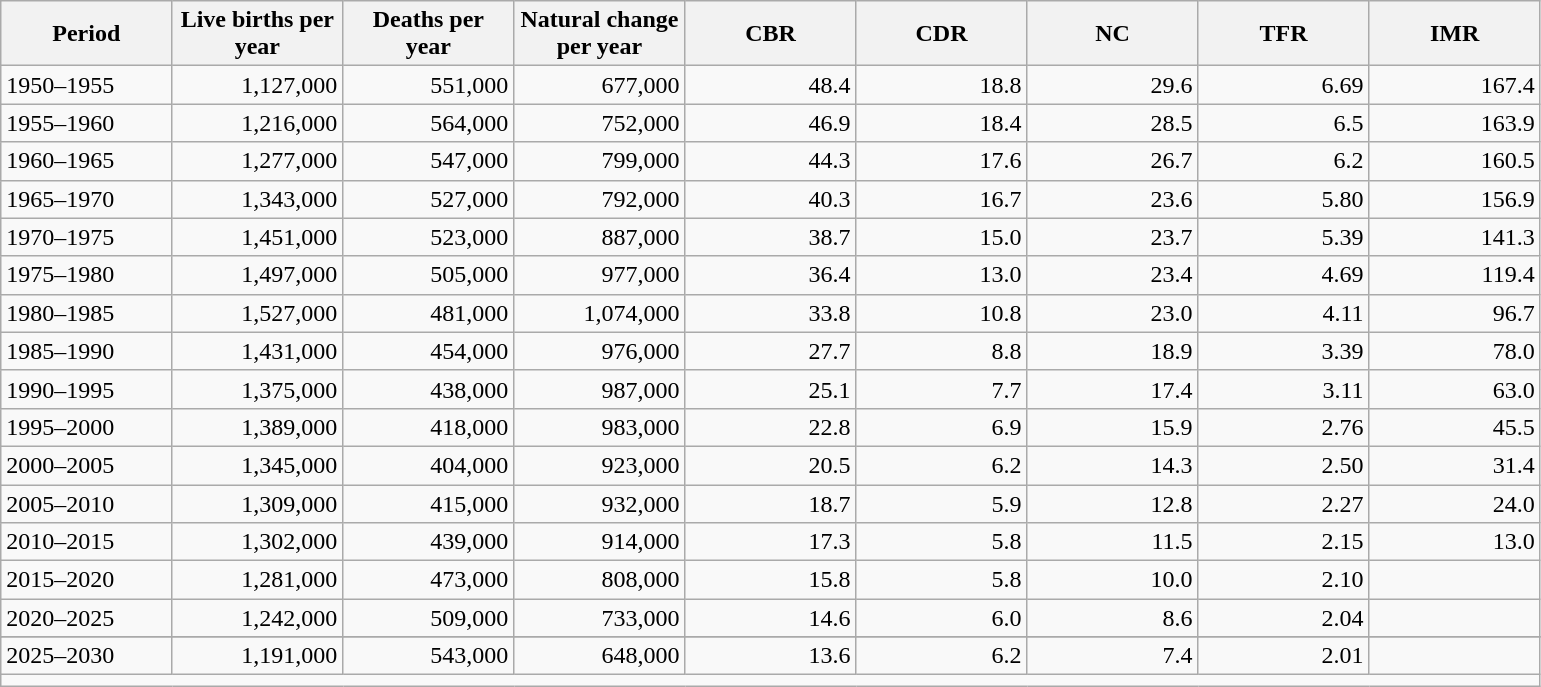<table class="wikitable">
<tr>
<th style="width:80pt;">Period</th>
<th style="width:80pt;">Live births per year</th>
<th style="width:80pt;">Deaths per year</th>
<th style="width:80pt;">Natural change per year</th>
<th style="width:80pt;">CBR</th>
<th style="width:80pt;">CDR</th>
<th style="width:80pt;">NC</th>
<th style="width:80pt;">TFR</th>
<th style="width:80pt;">IMR</th>
</tr>
<tr>
<td>1950–1955</td>
<td style="text-align:right;">1,127,000</td>
<td style="text-align:right;">551,000</td>
<td style="text-align:right;">677,000</td>
<td style="text-align:right;">48.4</td>
<td style="text-align:right;">18.8</td>
<td style="text-align:right;">29.6</td>
<td style="text-align:right;">6.69</td>
<td style="text-align:right;">167.4</td>
</tr>
<tr>
<td>1955–1960</td>
<td style="text-align:right;">1,216,000</td>
<td style="text-align:right;">564,000</td>
<td style="text-align:right;">752,000</td>
<td style="text-align:right;">46.9</td>
<td style="text-align:right;">18.4</td>
<td style="text-align:right;">28.5</td>
<td style="text-align:right;">6.5</td>
<td style="text-align:right;">163.9</td>
</tr>
<tr>
<td>1960–1965</td>
<td style="text-align:right;">1,277,000</td>
<td style="text-align:right;">547,000</td>
<td style="text-align:right;">799,000</td>
<td style="text-align:right;">44.3</td>
<td style="text-align:right;">17.6</td>
<td style="text-align:right;">26.7</td>
<td style="text-align:right;">6.2</td>
<td style="text-align:right;">160.5</td>
</tr>
<tr>
<td>1965–1970</td>
<td style="text-align:right;">1,343,000</td>
<td style="text-align:right;">527,000</td>
<td style="text-align:right;">792,000</td>
<td style="text-align:right;">40.3</td>
<td style="text-align:right;">16.7</td>
<td style="text-align:right;">23.6</td>
<td style="text-align:right;">5.80</td>
<td style="text-align:right;">156.9</td>
</tr>
<tr>
<td>1970–1975</td>
<td style="text-align:right;">1,451,000</td>
<td style="text-align:right;">523,000</td>
<td style="text-align:right;">887,000</td>
<td style="text-align:right;">38.7</td>
<td style="text-align:right;">15.0</td>
<td style="text-align:right;">23.7</td>
<td style="text-align:right;">5.39</td>
<td style="text-align:right;">141.3</td>
</tr>
<tr>
<td>1975–1980</td>
<td style="text-align:right;">1,497,000</td>
<td style="text-align:right;">505,000</td>
<td style="text-align:right;">977,000</td>
<td style="text-align:right;">36.4</td>
<td style="text-align:right;">13.0</td>
<td style="text-align:right;">23.4</td>
<td style="text-align:right;">4.69</td>
<td style="text-align:right;">119.4</td>
</tr>
<tr>
<td>1980–1985</td>
<td style="text-align:right;">1,527,000</td>
<td style="text-align:right;">481,000</td>
<td style="text-align:right;">1,074,000</td>
<td style="text-align:right;">33.8</td>
<td style="text-align:right;">10.8</td>
<td style="text-align:right;">23.0</td>
<td style="text-align:right;">4.11</td>
<td style="text-align:right;">96.7</td>
</tr>
<tr>
<td>1985–1990</td>
<td style="text-align:right;">1,431,000</td>
<td style="text-align:right;">454,000</td>
<td style="text-align:right;">976,000</td>
<td style="text-align:right;">27.7</td>
<td style="text-align:right;">8.8</td>
<td style="text-align:right;">18.9</td>
<td style="text-align:right;">3.39</td>
<td style="text-align:right;">78.0</td>
</tr>
<tr>
<td>1990–1995</td>
<td style="text-align:right;">1,375,000</td>
<td style="text-align:right;">438,000</td>
<td style="text-align:right;">987,000</td>
<td style="text-align:right;">25.1</td>
<td style="text-align:right;">7.7</td>
<td style="text-align:right;">17.4</td>
<td style="text-align:right;">3.11</td>
<td style="text-align:right;">63.0</td>
</tr>
<tr>
<td>1995–2000</td>
<td style="text-align:right;">1,389,000</td>
<td style="text-align:right;">418,000</td>
<td style="text-align:right;">983,000</td>
<td style="text-align:right;">22.8</td>
<td style="text-align:right;">6.9</td>
<td style="text-align:right;">15.9</td>
<td style="text-align:right;">2.76</td>
<td style="text-align:right;">45.5</td>
</tr>
<tr>
<td>2000–2005</td>
<td style="text-align:right;">1,345,000</td>
<td style="text-align:right;">404,000</td>
<td style="text-align:right;">923,000</td>
<td style="text-align:right;">20.5</td>
<td style="text-align:right;">6.2</td>
<td style="text-align:right;">14.3</td>
<td style="text-align:right;">2.50</td>
<td style="text-align:right;">31.4</td>
</tr>
<tr>
<td>2005–2010</td>
<td style="text-align:right;">1,309,000</td>
<td style="text-align:right;">415,000</td>
<td style="text-align:right;">932,000</td>
<td style="text-align:right;">18.7</td>
<td style="text-align:right;">5.9</td>
<td style="text-align:right;">12.8</td>
<td style="text-align:right;">2.27</td>
<td style="text-align:right;">24.0</td>
</tr>
<tr>
<td>2010–2015</td>
<td style="text-align:right;">1,302,000</td>
<td style="text-align:right;">439,000</td>
<td style="text-align:right;">914,000</td>
<td style="text-align:right;">17.3</td>
<td style="text-align:right;">5.8</td>
<td style="text-align:right;">11.5</td>
<td style="text-align:right;">2.15</td>
<td style="text-align:right;">13.0</td>
</tr>
<tr>
<td>2015–2020</td>
<td style="text-align:right;">1,281,000</td>
<td style="text-align:right;">473,000</td>
<td style="text-align:right;">808,000</td>
<td style="text-align:right;">15.8</td>
<td style="text-align:right;">5.8</td>
<td style="text-align:right;">10.0</td>
<td style="text-align:right;">2.10</td>
<td style="text-align:right;"></td>
</tr>
<tr>
<td>2020–2025</td>
<td style="text-align:right;">1,242,000</td>
<td style="text-align:right;">509,000</td>
<td style="text-align:right;">733,000</td>
<td style="text-align:right;">14.6</td>
<td style="text-align:right;">6.0</td>
<td style="text-align:right;">8.6</td>
<td style="text-align:right;">2.04</td>
<td style="text-align:right;"></td>
</tr>
<tr>
</tr>
<tr>
<td>2025–2030</td>
<td style="text-align:right;">1,191,000</td>
<td style="text-align:right;">543,000</td>
<td style="text-align:right;">648,000</td>
<td style="text-align:right;">13.6</td>
<td style="text-align:right;">6.2</td>
<td style="text-align:right;">7.4</td>
<td style="text-align:right;">2.01</td>
<td style="text-align:right;"></td>
</tr>
<tr>
<td colspan="9"><small></small></td>
</tr>
</table>
